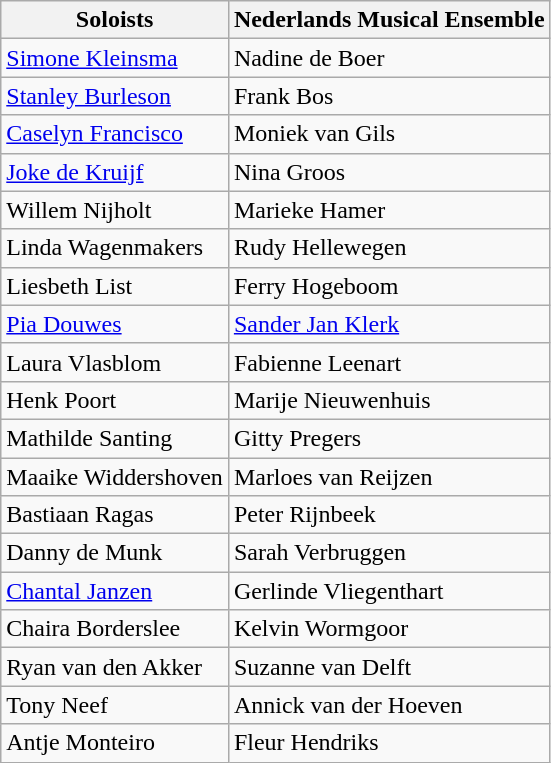<table class="wikitable">
<tr>
<th>Soloists</th>
<th>Nederlands Musical Ensemble</th>
</tr>
<tr>
<td><a href='#'>Simone Kleinsma</a></td>
<td>Nadine de Boer</td>
</tr>
<tr>
<td><a href='#'>Stanley Burleson</a></td>
<td>Frank Bos</td>
</tr>
<tr>
<td><a href='#'>Caselyn Francisco</a></td>
<td>Moniek van Gils</td>
</tr>
<tr>
<td><a href='#'>Joke de Kruijf</a></td>
<td>Nina Groos</td>
</tr>
<tr>
<td>Willem Nijholt</td>
<td>Marieke Hamer</td>
</tr>
<tr>
<td>Linda Wagenmakers</td>
<td>Rudy Hellewegen</td>
</tr>
<tr>
<td>Liesbeth List</td>
<td>Ferry Hogeboom</td>
</tr>
<tr>
<td><a href='#'>Pia Douwes</a></td>
<td><a href='#'>Sander Jan Klerk</a></td>
</tr>
<tr>
<td>Laura Vlasblom</td>
<td>Fabienne Leenart</td>
</tr>
<tr>
<td>Henk Poort</td>
<td>Marije Nieuwenhuis</td>
</tr>
<tr>
<td>Mathilde Santing</td>
<td>Gitty Pregers</td>
</tr>
<tr>
<td>Maaike Widdershoven</td>
<td>Marloes van Reijzen</td>
</tr>
<tr>
<td>Bastiaan Ragas</td>
<td>Peter Rijnbeek</td>
</tr>
<tr>
<td>Danny de Munk</td>
<td>Sarah Verbruggen</td>
</tr>
<tr>
<td><a href='#'>Chantal Janzen</a></td>
<td>Gerlinde Vliegenthart</td>
</tr>
<tr>
<td>Chaira Borderslee</td>
<td>Kelvin Wormgoor</td>
</tr>
<tr>
<td>Ryan van den Akker</td>
<td>Suzanne van Delft</td>
</tr>
<tr>
<td>Tony Neef</td>
<td>Annick van der Hoeven</td>
</tr>
<tr>
<td>Antje Monteiro</td>
<td>Fleur Hendriks</td>
</tr>
</table>
